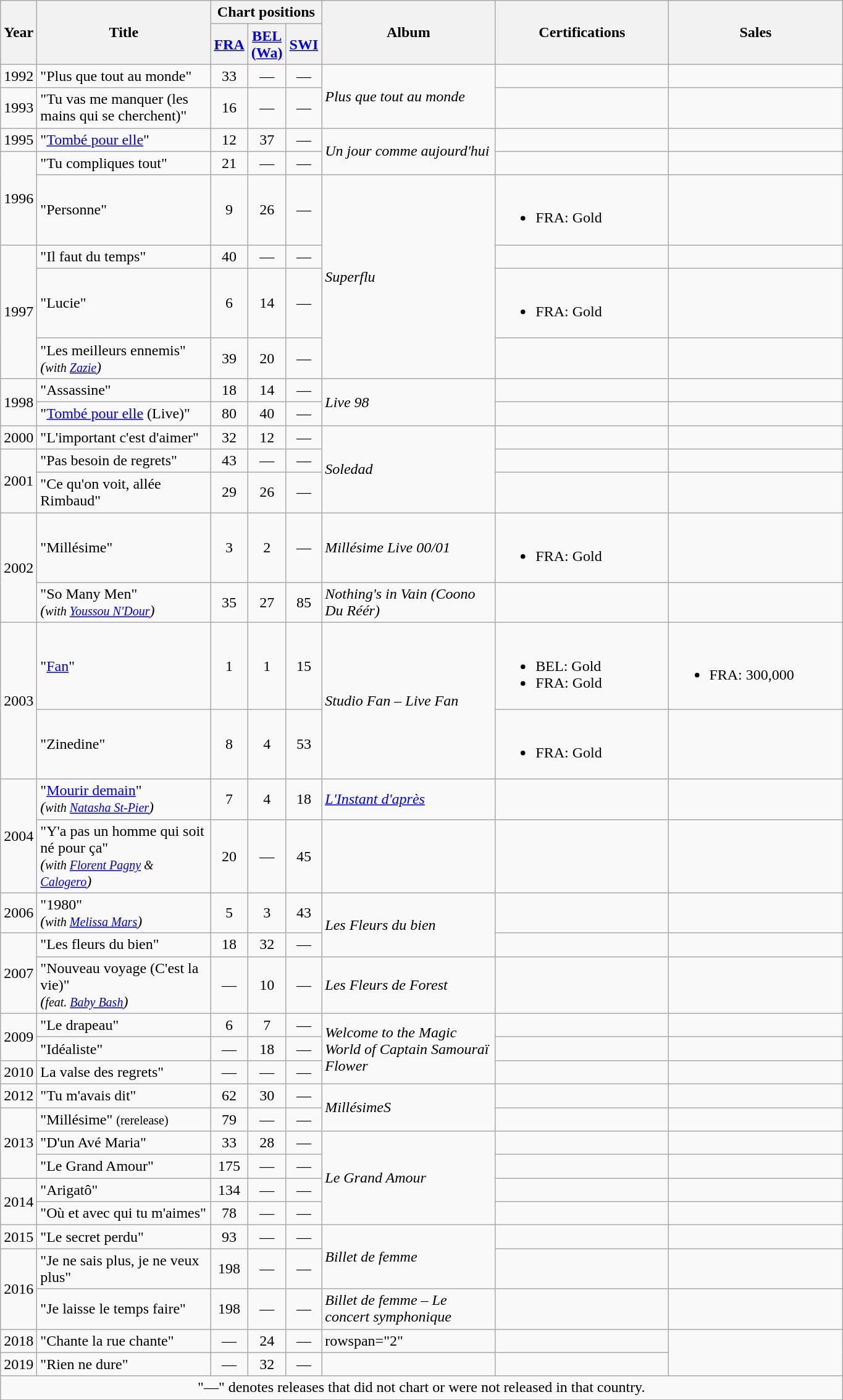<table class="wikitable">
<tr>
<th rowspan="2" width="10">Year</th>
<th rowspan="2" width="180">Title</th>
<th colspan="3">Chart positions</th>
<th rowspan="2" width="180">Album</th>
<th rowspan="2" width="180">Certifications</th>
<th rowspan="2" width="180">Sales</th>
</tr>
<tr>
<th width="30" align="center"><a href='#'>FRA</a><br></th>
<th width="30" align="center"><a href='#'>BEL (Wa)</a><br></th>
<th width="30" align="center"><a href='#'>SWI</a><br></th>
</tr>
<tr>
<td>1992</td>
<td align="left">"Plus que tout au monde"</td>
<td align="center">33</td>
<td align="center">—</td>
<td align="center">—</td>
<td rowspan="2" align="left"><em>Plus que tout au monde</em></td>
<td></td>
<td></td>
</tr>
<tr>
<td>1993</td>
<td align="left">"Tu vas me manquer (les mains qui se cherchent)"</td>
<td align="center">16</td>
<td align="center">—</td>
<td align="center">—</td>
<td></td>
<td></td>
</tr>
<tr>
<td>1995</td>
<td align="left">"<a href='#'>Tombé pour elle</a>"</td>
<td align="center">12</td>
<td align="center">37</td>
<td align="center">—</td>
<td rowspan="2" align="left"><em>Un jour comme aujourd'hui</em></td>
<td></td>
<td></td>
</tr>
<tr>
<td rowspan="2" align="center">1996</td>
<td align="left">"Tu compliques tout"</td>
<td align="center">21</td>
<td align="center">—</td>
<td align="center">—</td>
<td></td>
<td></td>
</tr>
<tr>
<td align="left">"Personne"</td>
<td align="center">9</td>
<td align="center">26</td>
<td align="center">—</td>
<td rowspan="4" align="left"><em>Superflu</em></td>
<td><br><ul><li>FRA: Gold</li></ul></td>
<td></td>
</tr>
<tr>
<td rowspan="3" align="center">1997</td>
<td align="left">"Il faut du temps"</td>
<td align="center">40</td>
<td align="center">—</td>
<td align="center">—</td>
<td></td>
<td></td>
</tr>
<tr>
<td align="left">"Lucie"</td>
<td align="center">6</td>
<td align="center">14</td>
<td align="center">—</td>
<td><br><ul><li>FRA: Gold</li></ul></td>
<td></td>
</tr>
<tr>
<td align="left">"Les meilleurs ennemis"<br><em>(<small>with <a href='#'>Zazie</a></small>)</em></td>
<td align="center">39</td>
<td align="center">20</td>
<td align="center">—</td>
<td></td>
<td></td>
</tr>
<tr>
<td rowspan="2" align="center">1998</td>
<td align="left">"Assassine"</td>
<td align="center">18</td>
<td align="center">14</td>
<td align="center">—</td>
<td rowspan="2" align="left"><em>Live 98</em></td>
<td></td>
<td></td>
</tr>
<tr>
<td align="left">"<a href='#'>Tombé pour elle</a> (Live)"</td>
<td align="center">80</td>
<td align="center">40</td>
<td align="center">—</td>
<td></td>
<td></td>
</tr>
<tr>
<td>2000</td>
<td align="left">"L'important c'est d'aimer"</td>
<td align="center">32</td>
<td align="center">12</td>
<td align="center">—</td>
<td rowspan="3" align="left"><em>Soledad</em></td>
<td></td>
<td></td>
</tr>
<tr>
<td rowspan="2" align="center">2001</td>
<td align="left">"Pas besoin de regrets"</td>
<td align="center">43</td>
<td align="center">—</td>
<td align="center">—</td>
<td></td>
<td></td>
</tr>
<tr>
<td align="left">"Ce qu'on voit, allée Rimbaud"</td>
<td align="center">29</td>
<td align="center">26</td>
<td align="center">—</td>
<td></td>
<td></td>
</tr>
<tr>
<td rowspan="2" align="center">2002</td>
<td align="left">"Millésime"</td>
<td align="center">3</td>
<td align="center">2</td>
<td align="center">—</td>
<td align="left"><em>Millésime Live 00/01</em></td>
<td><br><ul><li>FRA: Gold</li></ul></td>
<td></td>
</tr>
<tr>
<td align="left">"So Many Men"<br><em>(<small>with <a href='#'>Youssou N'Dour</a></small>)</em></td>
<td align="center">35</td>
<td align="center">27</td>
<td align="center">85</td>
<td align="left"><em>Nothing's in Vain (Coono Du Réér)</em></td>
<td></td>
<td></td>
</tr>
<tr>
<td rowspan="2" align="center">2003</td>
<td align="left">"<a href='#'>Fan</a>"</td>
<td align="center">1</td>
<td align="center">1</td>
<td align="center">15</td>
<td rowspan="2" align="left"><em>Studio Fan – Live Fan</em></td>
<td><br><ul><li>BEL: Gold</li><li>FRA: Gold</li></ul></td>
<td><br><ul><li>FRA: 300,000</li></ul></td>
</tr>
<tr>
<td align="left">"Zinedine"</td>
<td align="center">8</td>
<td align="center">4</td>
<td align="center">53</td>
<td><br><ul><li>FRA: Gold</li></ul></td>
<td></td>
</tr>
<tr>
<td rowspan="2" align="center">2004</td>
<td align="left">"<a href='#'>Mourir demain</a>"<br><em>(<small>with <a href='#'>Natasha St-Pier</a></small>)</em></td>
<td align="center">7</td>
<td align="center">4</td>
<td align="center">18</td>
<td align="left"><em><a href='#'>L'Instant d'après</a></em></td>
<td></td>
<td></td>
</tr>
<tr>
<td align="left">"Y'a pas un homme qui soit né pour ça"<br><em>(<small>with <a href='#'>Florent Pagny</a> & <a href='#'>Calogero</a></small>)</em></td>
<td align="center">20</td>
<td align="center">—</td>
<td align="center">45</td>
<td align="left"></td>
<td></td>
<td></td>
</tr>
<tr>
<td>2006</td>
<td align="left">"1980"<br><em>(<small>with <a href='#'>Melissa Mars</a></small>)</em></td>
<td align="center">5</td>
<td align="center">3</td>
<td align="center">43</td>
<td rowspan="2" align="left"><em>Les Fleurs du bien</em></td>
<td></td>
<td></td>
</tr>
<tr>
<td rowspan="2" align="center">2007</td>
<td align="left">"Les fleurs du bien"</td>
<td align="center">18</td>
<td align="center">32</td>
<td align="center">—</td>
<td></td>
<td></td>
</tr>
<tr>
<td align="left">"Nouveau voyage (C'est la vie)"<br><em>(<small>feat. <a href='#'>Baby Bash</a></small>)</em></td>
<td align="center">—</td>
<td align="center">10</td>
<td align="center">—</td>
<td align="left"><em>Les Fleurs de Forest</em></td>
<td></td>
<td></td>
</tr>
<tr>
<td rowspan="2" align="center">2009</td>
<td align="left">"Le drapeau"</td>
<td align="center">6</td>
<td align="center">7</td>
<td align="center">—</td>
<td rowspan="3" align="left"><em>Welcome to the Magic World of Captain Samouraï Flower</em></td>
<td></td>
<td></td>
</tr>
<tr>
<td align="left">"Idéaliste"</td>
<td align="center">—</td>
<td align="center">18</td>
<td align="center">—</td>
<td></td>
<td></td>
</tr>
<tr>
<td align="center">2010</td>
<td align="left">La valse des regrets"</td>
<td align="center">—</td>
<td align="center">—</td>
<td align="center">—</td>
<td></td>
<td></td>
</tr>
<tr>
<td align="center">2012</td>
<td align="left">"Tu m'avais dit"</td>
<td align="center">62</td>
<td align="center">30</td>
<td align="center">—</td>
<td rowspan="2" align="left"><em>MillésimeS</em></td>
<td></td>
<td></td>
</tr>
<tr>
<td rowspan="3" align="center">2013</td>
<td align="left">"Millésime" <small>(rerelease)</small></td>
<td align="center">79</td>
<td align="center">—</td>
<td align="center">—</td>
<td></td>
<td></td>
</tr>
<tr>
<td align="left">"D'un Avé Maria"</td>
<td align="center">33</td>
<td align="center">28</td>
<td align="center">—</td>
<td rowspan="4" align="left"><em>Le Grand Amour</em></td>
<td></td>
<td></td>
</tr>
<tr>
<td align="left">"Le Grand Amour"</td>
<td align="center">175</td>
<td align="center">—</td>
<td align="center">—</td>
<td></td>
<td></td>
</tr>
<tr>
<td rowspan="2" align="center">2014</td>
<td align="left">"Arigatô"</td>
<td align="center">134</td>
<td align="center">—</td>
<td align="center">—</td>
<td></td>
<td></td>
</tr>
<tr>
<td align="left">"Où et avec qui tu m'aimes"</td>
<td align="center">78</td>
<td align="center">—</td>
<td align="center">—</td>
<td></td>
<td></td>
</tr>
<tr>
<td align="center">2015</td>
<td align="left">"Le secret perdu"</td>
<td align="center">93</td>
<td align="center">—</td>
<td align="center">—</td>
<td rowspan="2" align="left"><em>Billet de femme</em></td>
<td></td>
<td></td>
</tr>
<tr>
<td rowspan="2" align="center">2016</td>
<td align="left">"Je ne sais plus, je ne veux plus"</td>
<td align="center">198</td>
<td align="center">—</td>
<td align="center">—</td>
<td></td>
<td></td>
</tr>
<tr>
<td align="left">"Je laisse le temps faire"</td>
<td align="center">198<br></td>
<td align="center">—</td>
<td align="center">—</td>
<td align="left"><em>Billet de femme – Le concert symphonique</em></td>
<td></td>
<td></td>
</tr>
<tr>
<td align="center">2018</td>
<td align="left">"Chante la rue chante"</td>
<td align="center">—</td>
<td align="center">24</td>
<td align="center">—</td>
<td>rowspan="2" </td>
<td></td>
</tr>
<tr>
<td align="center">2019</td>
<td align="left">"Rien ne dure"</td>
<td align="center">—</td>
<td align="center">32</td>
<td align="center">—</td>
<td></td>
<td></td>
</tr>
<tr>
<td colspan="16" align="center">"—" denotes releases that did not chart or were not released in that country.</td>
</tr>
</table>
